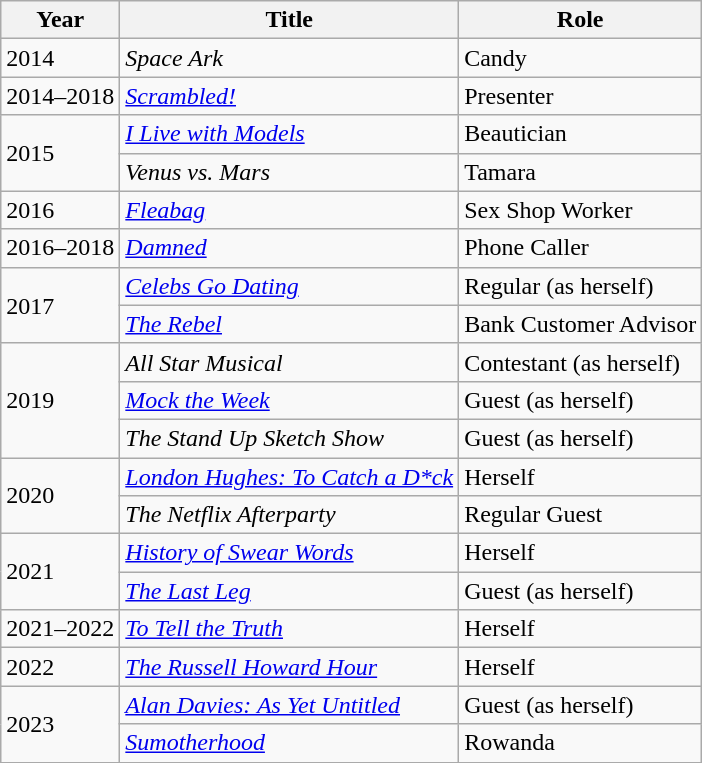<table class="wikitable sortable">
<tr>
<th>Year</th>
<th>Title</th>
<th>Role</th>
</tr>
<tr>
<td>2014</td>
<td><em>Space Ark</em></td>
<td>Candy</td>
</tr>
<tr>
<td>2014–2018</td>
<td><em><a href='#'>Scrambled!</a></em></td>
<td>Presenter</td>
</tr>
<tr>
<td rowspan="2">2015</td>
<td><em><a href='#'>I Live with Models</a></em></td>
<td>Beautician</td>
</tr>
<tr>
<td><em>Venus vs. Mars</em></td>
<td>Tamara</td>
</tr>
<tr>
<td>2016</td>
<td><em><a href='#'>Fleabag</a></em></td>
<td>Sex Shop Worker</td>
</tr>
<tr>
<td>2016–2018</td>
<td><em><a href='#'>Damned</a></em></td>
<td>Phone Caller</td>
</tr>
<tr>
<td rowspan="2">2017</td>
<td><em><a href='#'>Celebs Go Dating</a></em></td>
<td>Regular (as herself)</td>
</tr>
<tr>
<td><em><a href='#'>The Rebel</a></em></td>
<td>Bank Customer Advisor</td>
</tr>
<tr>
<td rowspan="3">2019</td>
<td><em>All Star Musical</em></td>
<td>Contestant (as herself)</td>
</tr>
<tr>
<td><em><a href='#'>Mock the Week</a></em></td>
<td>Guest (as herself)</td>
</tr>
<tr>
<td><em>The Stand Up Sketch Show</em></td>
<td>Guest (as herself)</td>
</tr>
<tr>
<td rowspan="2">2020</td>
<td><em><a href='#'>London Hughes: To Catch a D*ck</a></em></td>
<td>Herself</td>
</tr>
<tr>
<td><em>The Netflix Afterparty</em></td>
<td>Regular Guest</td>
</tr>
<tr>
<td rowspan="2">2021</td>
<td><em><a href='#'>History of Swear Words</a></em></td>
<td>Herself</td>
</tr>
<tr>
<td><em><a href='#'>The Last Leg</a></em></td>
<td>Guest (as herself)</td>
</tr>
<tr>
<td>2021–2022</td>
<td><em><a href='#'>To Tell the Truth</a></em></td>
<td>Herself</td>
</tr>
<tr>
<td>2022</td>
<td><em><a href='#'>The Russell Howard Hour</a></em></td>
<td>Herself</td>
</tr>
<tr>
<td rowspan="2">2023</td>
<td><em><a href='#'>Alan Davies: As Yet Untitled</a></em></td>
<td>Guest (as herself)</td>
</tr>
<tr>
<td><em><a href='#'>Sumotherhood</a></em></td>
<td>Rowanda</td>
</tr>
</table>
